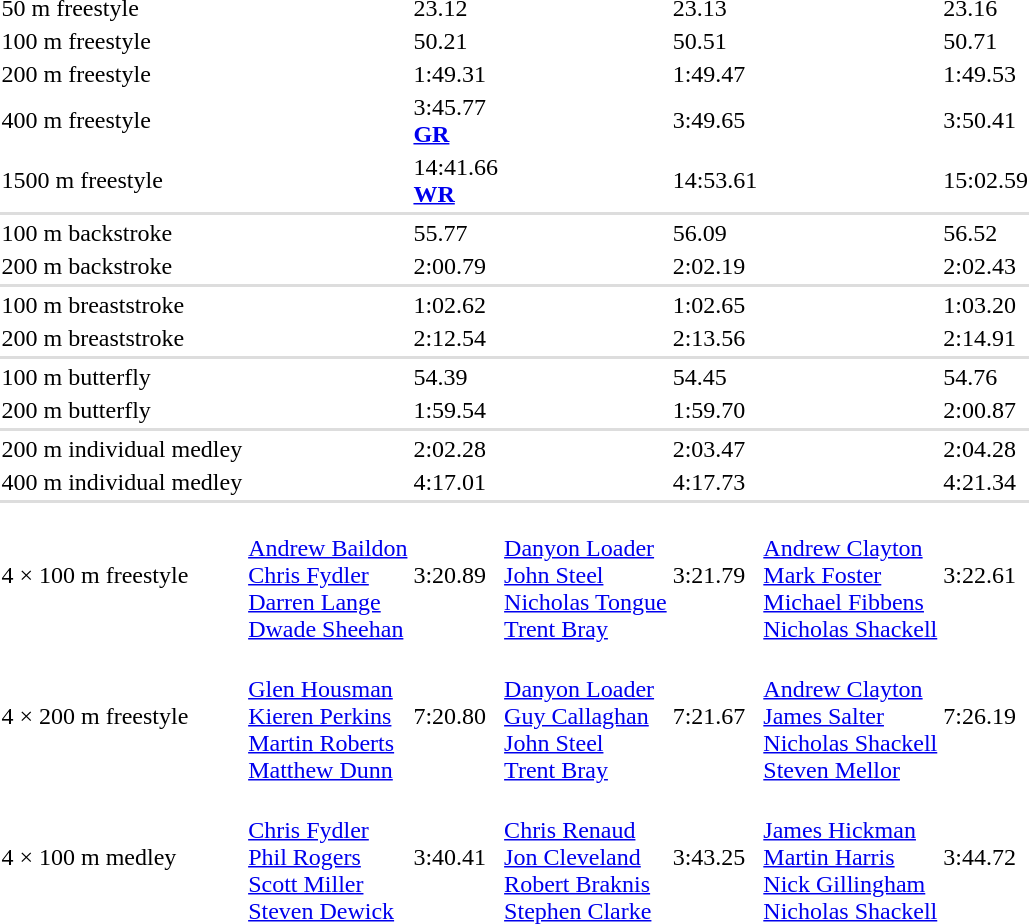<table>
<tr>
<td>50 m freestyle<br></td>
<td></td>
<td>23.12</td>
<td></td>
<td>23.13</td>
<td></td>
<td>23.16</td>
</tr>
<tr>
<td>100 m freestyle<br></td>
<td></td>
<td>50.21</td>
<td></td>
<td>50.51</td>
<td></td>
<td>50.71</td>
</tr>
<tr>
<td>200 m freestyle<br></td>
<td></td>
<td>1:49.31</td>
<td></td>
<td>1:49.47</td>
<td></td>
<td>1:49.53</td>
</tr>
<tr>
<td>400 m freestyle<br></td>
<td></td>
<td>3:45.77<br><strong><a href='#'>GR</a></strong></td>
<td></td>
<td>3:49.65</td>
<td></td>
<td>3:50.41</td>
</tr>
<tr>
<td>1500 m freestyle<br></td>
<td></td>
<td>14:41.66<br><strong><a href='#'>WR</a></strong></td>
<td></td>
<td>14:53.61</td>
<td></td>
<td>15:02.59</td>
</tr>
<tr bgcolor=#DDDDDD>
<td colspan=7></td>
</tr>
<tr>
<td>100 m backstroke<br></td>
<td></td>
<td>55.77</td>
<td></td>
<td>56.09</td>
<td></td>
<td>56.52</td>
</tr>
<tr>
<td>200 m backstroke<br></td>
<td></td>
<td>2:00.79</td>
<td></td>
<td>2:02.19</td>
<td></td>
<td>2:02.43</td>
</tr>
<tr bgcolor=#DDDDDD>
<td colspan=7></td>
</tr>
<tr>
<td>100 m breaststroke<br></td>
<td></td>
<td>1:02.62</td>
<td></td>
<td>1:02.65</td>
<td></td>
<td>1:03.20</td>
</tr>
<tr>
<td>200 m breaststroke<br></td>
<td></td>
<td>2:12.54</td>
<td></td>
<td>2:13.56</td>
<td></td>
<td>2:14.91</td>
</tr>
<tr bgcolor=#DDDDDD>
<td colspan=7></td>
</tr>
<tr>
<td>100 m butterfly<br></td>
<td></td>
<td>54.39</td>
<td></td>
<td>54.45</td>
<td></td>
<td>54.76</td>
</tr>
<tr>
<td>200 m butterfly<br></td>
<td></td>
<td>1:59.54</td>
<td></td>
<td>1:59.70</td>
<td></td>
<td>2:00.87</td>
</tr>
<tr bgcolor=#DDDDDD>
<td colspan=7></td>
</tr>
<tr>
<td>200 m individual medley<br></td>
<td></td>
<td>2:02.28</td>
<td></td>
<td>2:03.47</td>
<td></td>
<td>2:04.28</td>
</tr>
<tr>
<td>400 m individual medley<br></td>
<td></td>
<td>4:17.01</td>
<td></td>
<td>4:17.73</td>
<td></td>
<td>4:21.34</td>
</tr>
<tr bgcolor=#DDDDDD>
<td colspan=7></td>
</tr>
<tr>
<td>4 × 100 m freestyle<br></td>
<td valign=top><br><a href='#'>Andrew Baildon</a><br><a href='#'>Chris Fydler</a><br><a href='#'>Darren Lange</a><br><a href='#'>Dwade Sheehan</a></td>
<td>3:20.89</td>
<td valign=top><br><a href='#'>Danyon Loader</a><br><a href='#'>John Steel</a><br><a href='#'>Nicholas Tongue</a><br><a href='#'>Trent Bray</a></td>
<td>3:21.79</td>
<td valign=top><br><a href='#'>Andrew Clayton</a><br><a href='#'>Mark Foster</a><br><a href='#'>Michael Fibbens</a><br><a href='#'>Nicholas Shackell</a></td>
<td>3:22.61</td>
</tr>
<tr>
<td>4 × 200 m freestyle<br></td>
<td valign=top><br><a href='#'>Glen Housman</a><br><a href='#'>Kieren Perkins</a><br><a href='#'>Martin Roberts</a><br><a href='#'>Matthew Dunn</a></td>
<td>7:20.80</td>
<td valign=top><br><a href='#'>Danyon Loader</a><br><a href='#'>Guy Callaghan</a><br><a href='#'>John Steel</a><br><a href='#'>Trent Bray</a></td>
<td>7:21.67</td>
<td valign=top><br><a href='#'>Andrew Clayton</a><br><a href='#'>James Salter</a><br><a href='#'>Nicholas Shackell</a><br><a href='#'>Steven Mellor</a></td>
<td>7:26.19</td>
</tr>
<tr>
<td>4 × 100 m medley<br></td>
<td valign=top><br><a href='#'>Chris Fydler</a><br><a href='#'>Phil Rogers</a><br><a href='#'>Scott Miller</a><br><a href='#'>Steven Dewick</a></td>
<td>3:40.41</td>
<td valign=top><br><a href='#'>Chris Renaud</a><br><a href='#'>Jon Cleveland</a><br><a href='#'>Robert Braknis</a><br><a href='#'>Stephen Clarke</a></td>
<td>3:43.25</td>
<td valign=top><br><a href='#'>James Hickman</a><br><a href='#'>Martin Harris</a><br><a href='#'>Nick Gillingham</a><br><a href='#'>Nicholas Shackell</a></td>
<td>3:44.72</td>
</tr>
</table>
